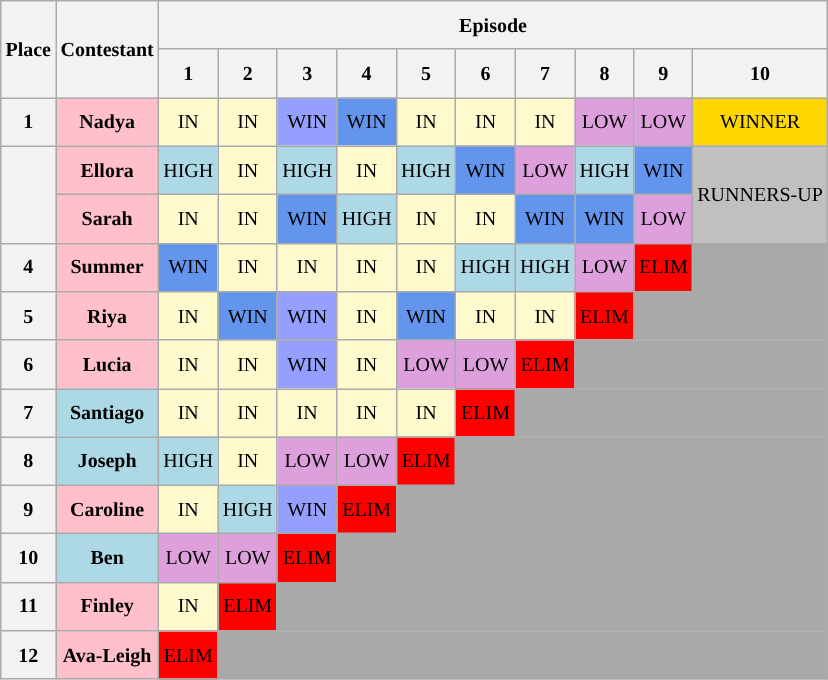<table class="wikitable" style="text-align: center; font-size: 10pt; line-height:26px;">
<tr>
<th rowspan="2">Place</th>
<th rowspan="2">Contestant</th>
<th colspan="10">Episode</th>
</tr>
<tr>
<th colspan="1">1</th>
<th colspan="1">2</th>
<th colspan="1">3</th>
<th colspan="1">4</th>
<th colspan="1">5</th>
<th colspan="1">6</th>
<th colspan="1">7</th>
<th colspan="1">8</th>
<th colspan="1">9</th>
<th colspan="1">10</th>
</tr>
<tr>
<th rowspan="1">1</th>
<th style="background:pink">Nadya</th>
<td style="background:lemonchiffon;">IN</td>
<td style="background:lemonchiffon;">IN</td>
<td style="background:#959FFD;">WIN</td>
<td style="background:cornflowerblue;">WIN</td>
<td style="background:lemonchiffon;">IN</td>
<td style="background:lemonchiffon;">IN</td>
<td style="background:lemonchiffon;">IN</td>
<td style="background:plum;">LOW</td>
<td style="background:plum;">LOW</td>
<td style="background:gold;">WINNER</td>
</tr>
<tr>
<th rowspan="2"></th>
<th style="background:pink">Ellora</th>
<td style="background:lightblue;">HIGH</td>
<td style="background:lemonchiffon;">IN</td>
<td style="background:lightblue;">HIGH</td>
<td style="background:lemonchiffon;">IN</td>
<td style="background:lightblue;">HIGH</td>
<td style="background:cornflowerblue;">WIN</td>
<td style="background:plum;">LOW</td>
<td style="background:lightblue;">HIGH</td>
<td style="background:cornflowerblue;">WIN</td>
<td rowspan=2 style="background:silver;">RUNNERS-UP</td>
</tr>
<tr>
<th style="background:pink">Sarah</th>
<td style="background:lemonchiffon;">IN</td>
<td style="background:lemonchiffon;">IN</td>
<td style="background:cornflowerblue;">WIN</td>
<td style="background:lightblue;">HIGH</td>
<td style="background:lemonchiffon;">IN</td>
<td style="background:lemonchiffon;">IN</td>
<td style="background:cornflowerblue;">WIN</td>
<td style="background:cornflowerblue;">WIN</td>
<td style="background:plum;">LOW</td>
</tr>
<tr>
<th rowspan="1">4</th>
<th style="background:pink">Summer</th>
<td style="background:cornflowerblue;">WIN</td>
<td style="background:lemonchiffon;">IN</td>
<td style="background:lemonchiffon;">IN</td>
<td style="background:lemonchiffon;">IN</td>
<td style="background:lemonchiffon;">IN</td>
<td style="background:lightblue;">HIGH</td>
<td style="background:lightblue;">HIGH</td>
<td style="background:plum;">LOW</td>
<td style="background:red;">ELIM</td>
<td colspan="1" style="background:Darkgrey;" colspan"="1"></td>
</tr>
<tr>
<th rowspan="1">5</th>
<th style="background:pink">Riya</th>
<td style="background:lemonchiffon;">IN</td>
<td style="background:cornflowerblue;">WIN</td>
<td style="background:#959FFD;">WIN</td>
<td style="background:lemonchiffon;">IN</td>
<td style="background:cornflowerblue;">WIN</td>
<td style="background:lemonchiffon;">IN</td>
<td style="background:lemonchiffon;">IN</td>
<td style="background:red;">ELIM</td>
<td colspan="2" style="background:Darkgrey;" colspan"="1"></td>
</tr>
<tr>
<th rowspan="1">6</th>
<th style="background:pink">Lucia</th>
<td style="background:lemonchiffon;">IN</td>
<td style="background:lemonchiffon;">IN</td>
<td style="background:#959FFD;">WIN</td>
<td style="background:lemonchiffon;">IN</td>
<td style="background:plum;">LOW</td>
<td style="background:plum;">LOW</td>
<td style="background:red;">ELIM</td>
<td colspan="3" style="background:Darkgrey;" colspan"="1"></td>
</tr>
<tr>
<th rowspan="1">7</th>
<th style="background:lightblue">Santiago</th>
<td style="background:lemonchiffon;">IN</td>
<td style="background:lemonchiffon;">IN</td>
<td style="background:lemonchiffon;">IN</td>
<td style="background:lemonchiffon;">IN</td>
<td style="background:lemonchiffon;">IN</td>
<td style="background:red;">ELIM</td>
<td colspan="4" style="background:Darkgrey;" colspan"="1"></td>
</tr>
<tr>
<th rowspan="1">8</th>
<th style="background:lightblue">Joseph</th>
<td style="background:lightblue;">HIGH</td>
<td style="background:lemonchiffon;">IN</td>
<td style="background:plum;">LOW</td>
<td style="background:plum;">LOW</td>
<td style="background:red;">ELIM</td>
<td colspan="5" style="background:Darkgrey;" colspan"="1"></td>
</tr>
<tr>
<th rowspan="1">9</th>
<th style="background:pink">Caroline</th>
<td style="background:lemonchiffon;">IN</td>
<td style="background:lightblue;">HIGH</td>
<td style="background:#959FFD;">WIN</td>
<td style="background:red;">ELIM</td>
<td colspan="6" style="background:Darkgrey;" colspan"="1"></td>
</tr>
<tr>
<th rowspan="1">10</th>
<th style="background:lightblue">Ben</th>
<td style="background:plum;">LOW</td>
<td style="background:plum;">LOW</td>
<td style="background:red;">ELIM</td>
<td colspan="7" style="background:Darkgrey;" colspan"="1"></td>
</tr>
<tr>
<th rowspan="1">11</th>
<th style="background:pink">Finley</th>
<td style="background:lemonchiffon;">IN</td>
<td style="background:red;">ELIM</td>
<td colspan="8" style="background:Darkgrey;" colspan"="1"></td>
</tr>
<tr>
<th rowspan="1">12</th>
<th style="background:pink">Ava-Leigh</th>
<td style="background:red;">ELIM</td>
<td colspan="9" style="background:Darkgrey;" colspan"="1"></td>
</tr>
</table>
